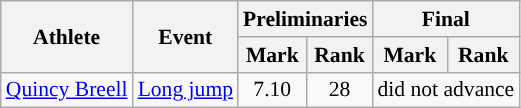<table class=wikitable style="font-size:90%;">
<tr>
<th rowspan=2>Athlete</th>
<th rowspan=2>Event</th>
<th colspan=2>Preliminaries</th>
<th colspan=2>Final</th>
</tr>
<tr>
<th>Mark</th>
<th>Rank</th>
<th>Mark</th>
<th>Rank</th>
</tr>
<tr>
<td><a href='#'>Quincy Breell</a></td>
<td><a href='#'>Long jump</a></td>
<td align="center">7.10</td>
<td align="center">28</td>
<td align="center" colspan=2>did not advance</td>
</tr>
</table>
